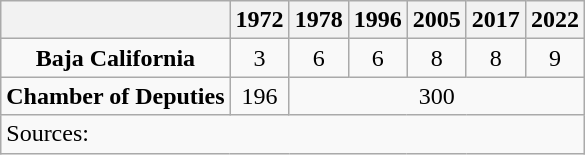<table class="wikitable" style="text-align: center">
<tr>
<th></th>
<th>1972</th>
<th>1978</th>
<th>1996</th>
<th>2005</th>
<th>2017</th>
<th>2022</th>
</tr>
<tr>
<td><strong>Baja California</strong></td>
<td>3</td>
<td>6</td>
<td>6</td>
<td>8</td>
<td>8</td>
<td>9</td>
</tr>
<tr>
<td><strong>Chamber of Deputies</strong></td>
<td>196</td>
<td colspan=5>300</td>
</tr>
<tr>
<td colspan=7 style="text-align: left">Sources: </td>
</tr>
</table>
